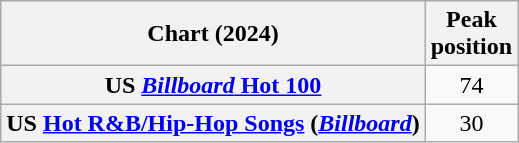<table class="wikitable sortable plainrowheaders" style="text-align:center">
<tr>
<th scope="col">Chart (2024)</th>
<th scope="col">Peak<br>position</th>
</tr>
<tr>
<th scope="row">US <a href='#'><em>Billboard</em> Hot 100</a></th>
<td>74</td>
</tr>
<tr>
<th scope="row">US <a href='#'>Hot R&B/Hip-Hop Songs</a> (<em><a href='#'>Billboard</a></em>)</th>
<td>30</td>
</tr>
</table>
